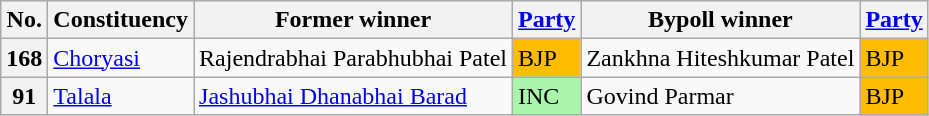<table class="wikitable sortable mw-collapsible mw-collapsed">
<tr>
<th>No.</th>
<th>Constituency</th>
<th>Former winner</th>
<th><a href='#'>Party</a></th>
<th>Bypoll winner</th>
<th><a href='#'>Party</a></th>
</tr>
<tr>
<th>168</th>
<td><a href='#'>Choryasi</a></td>
<td>Rajendrabhai Parabhubhai Patel</td>
<td style="background:#ffbc00;">BJP</td>
<td>Zankhna Hiteshkumar Patel</td>
<td style="background:#ffbc00;">BJP</td>
</tr>
<tr>
<th>91</th>
<td><a href='#'>Talala</a></td>
<td><a href='#'>Jashubhai Dhanabhai Barad</a></td>
<td style="background:#a9f5a9;">INC</td>
<td>Govind Parmar</td>
<td style="background:#ffbc00;">BJP</td>
</tr>
</table>
